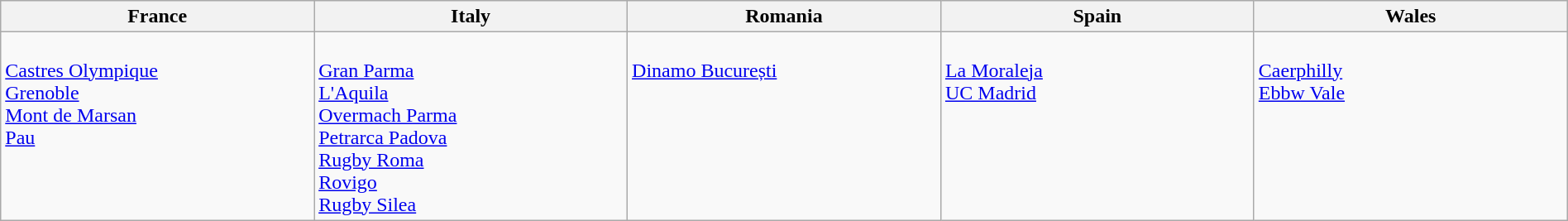<table class="wikitable" style="width:100%;">
<tr>
<th width=20%> France</th>
<th width=20%> Italy</th>
<th width=20%> Romania</th>
<th width=20%> Spain</th>
<th width=20%> Wales</th>
</tr>
<tr valign=top>
<td><br><a href='#'>Castres Olympique</a><br>
<a href='#'>Grenoble</a><br>
<a href='#'>Mont de Marsan</a><br>
<a href='#'>Pau</a></td>
<td><br><a href='#'>Gran Parma</a><br>
<a href='#'>L'Aquila</a><br>
<a href='#'>Overmach Parma</a><br>
<a href='#'>Petrarca Padova</a><br>
<a href='#'>Rugby Roma</a><br>
<a href='#'>Rovigo</a><br>
<a href='#'>Rugby Silea</a></td>
<td><br><a href='#'>Dinamo București</a></td>
<td><br><a href='#'>La Moraleja</a><br>
<a href='#'>UC Madrid</a></td>
<td><br><a href='#'>Caerphilly</a><br>
<a href='#'>Ebbw Vale</a></td>
</tr>
</table>
